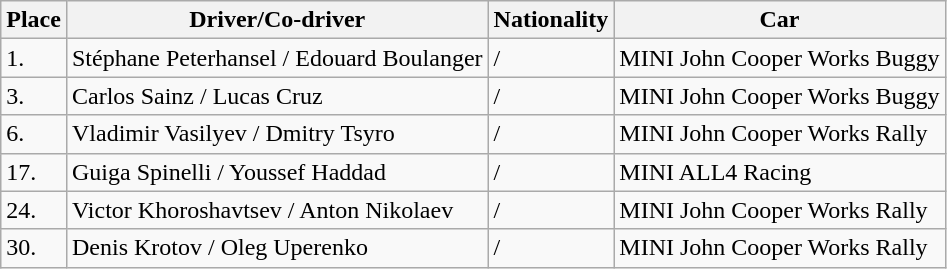<table class="wikitable">
<tr>
<th>Place</th>
<th>Driver/Co-driver</th>
<th>Nationality</th>
<th>Car</th>
</tr>
<tr>
<td>1.</td>
<td>Stéphane Peterhansel / Edouard Boulanger</td>
<td> / </td>
<td>MINI John Cooper Works Buggy</td>
</tr>
<tr>
<td>3.</td>
<td>Carlos Sainz / Lucas Cruz</td>
<td> / </td>
<td>MINI John Cooper Works Buggy</td>
</tr>
<tr>
<td>6.</td>
<td>Vladimir Vasilyev / Dmitry Tsyro</td>
<td>/ </td>
<td>MINI John Cooper Works Rally</td>
</tr>
<tr>
<td>17.</td>
<td>Guiga Spinelli / Youssef Haddad</td>
<td> / </td>
<td>MINI ALL4 Racing</td>
</tr>
<tr>
<td>24.</td>
<td>Victor Khoroshavtsev / Anton Nikolaev</td>
<td> / </td>
<td>MINI John Cooper Works Rally</td>
</tr>
<tr>
<td>30.</td>
<td>Denis Krotov / Oleg Uperenko</td>
<td> / </td>
<td>MINI John Cooper Works Rally</td>
</tr>
</table>
